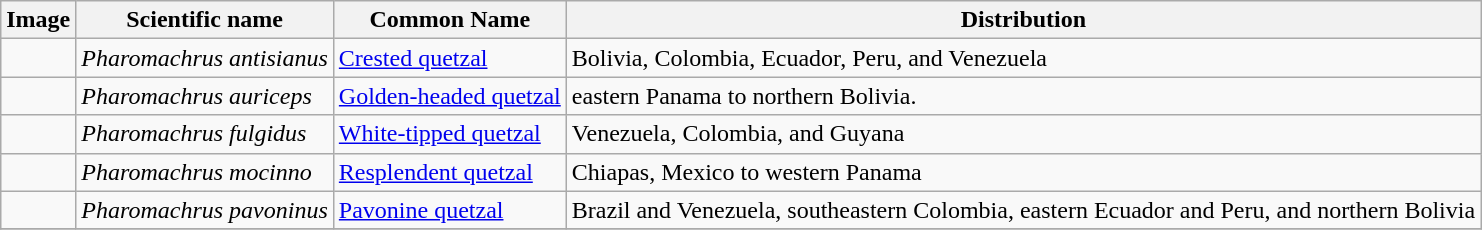<table class="wikitable">
<tr>
<th>Image</th>
<th>Scientific name</th>
<th>Common Name</th>
<th>Distribution</th>
</tr>
<tr>
<td></td>
<td><em>Pharomachrus antisianus</em></td>
<td><a href='#'>Crested quetzal</a></td>
<td>Bolivia, Colombia, Ecuador, Peru, and Venezuela</td>
</tr>
<tr>
<td></td>
<td><em>Pharomachrus auriceps</em></td>
<td><a href='#'>Golden-headed quetzal</a></td>
<td>eastern Panama to northern Bolivia.</td>
</tr>
<tr>
<td></td>
<td><em>Pharomachrus fulgidus</em></td>
<td><a href='#'>White-tipped quetzal</a></td>
<td>Venezuela, Colombia, and Guyana</td>
</tr>
<tr>
<td></td>
<td><em>Pharomachrus mocinno</em></td>
<td><a href='#'>Resplendent quetzal</a></td>
<td>Chiapas, Mexico to western Panama</td>
</tr>
<tr>
<td></td>
<td><em>Pharomachrus pavoninus</em></td>
<td><a href='#'>Pavonine quetzal</a></td>
<td>Brazil and Venezuela, southeastern Colombia, eastern Ecuador and Peru, and northern Bolivia</td>
</tr>
<tr>
</tr>
</table>
